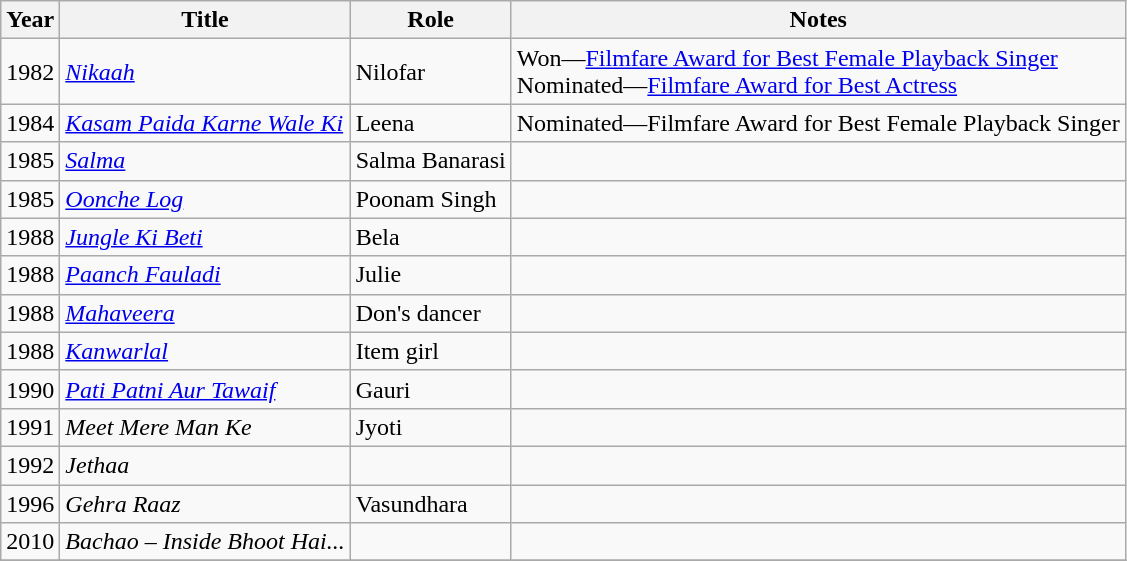<table class="wikitable sortable">
<tr>
<th>Year</th>
<th>Title</th>
<th>Role</th>
<th class="unsortable">Notes</th>
</tr>
<tr>
<td>1982</td>
<td><em><a href='#'>Nikaah</a></em></td>
<td>Nilofar</td>
<td>Won—<a href='#'>Filmfare Award for Best Female Playback Singer</a><br>Nominated—<a href='#'>Filmfare Award for Best Actress</a></td>
</tr>
<tr>
<td>1984</td>
<td><em><a href='#'>Kasam Paida Karne Wale Ki</a></em></td>
<td>Leena</td>
<td>Nominated—Filmfare Award for Best Female Playback Singer</td>
</tr>
<tr>
<td>1985</td>
<td><em><a href='#'>Salma</a></em></td>
<td>Salma Banarasi</td>
<td></td>
</tr>
<tr>
<td>1985</td>
<td><em><a href='#'>Oonche Log</a></em></td>
<td>Poonam Singh</td>
<td></td>
</tr>
<tr>
<td>1988</td>
<td><em><a href='#'>Jungle Ki Beti</a></em></td>
<td>Bela</td>
<td></td>
</tr>
<tr>
<td>1988</td>
<td><em><a href='#'>Paanch Fauladi</a></em></td>
<td>Julie</td>
<td></td>
</tr>
<tr>
<td>1988</td>
<td><em><a href='#'>Mahaveera</a></em></td>
<td>Don's dancer</td>
<td></td>
</tr>
<tr>
<td>1988</td>
<td><em><a href='#'>Kanwarlal</a></em></td>
<td>Item girl</td>
<td></td>
</tr>
<tr>
<td>1990</td>
<td><em><a href='#'>Pati Patni Aur Tawaif</a></em></td>
<td>Gauri</td>
<td></td>
</tr>
<tr>
<td>1991</td>
<td><em>Meet Mere Man Ke</em></td>
<td>Jyoti</td>
<td></td>
</tr>
<tr>
<td>1992</td>
<td><em>Jethaa</em></td>
<td></td>
<td></td>
</tr>
<tr>
<td>1996</td>
<td><em>Gehra Raaz</em></td>
<td>Vasundhara</td>
<td></td>
</tr>
<tr>
<td>2010</td>
<td><em>Bachao – Inside Bhoot Hai...</em></td>
<td></td>
<td></td>
</tr>
<tr>
</tr>
</table>
